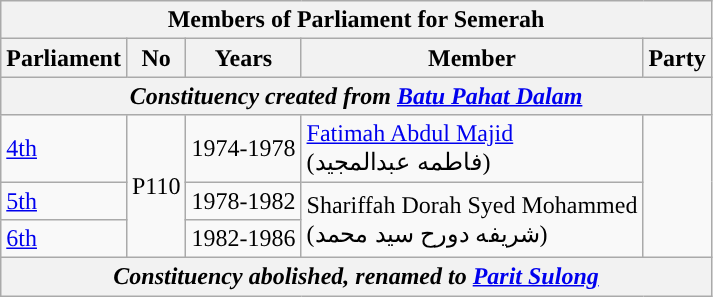<table class=wikitable>
<tr>
<th colspan="5">Members of Parliament for Semerah</th>
</tr>
<tr>
<th>Parliament</th>
<th>No</th>
<th>Years</th>
<th>Member</th>
<th>Party</th>
</tr>
<tr>
<th colspan="5" align="center"><em>Constituency created from <a href='#'>Batu Pahat Dalam</a></em></th>
</tr>
<tr>
<td><a href='#'>4th</a></td>
<td rowspan="3">P110</td>
<td>1974-1978</td>
<td><a href='#'>Fatimah Abdul Majid</a>  <br>(فاطمه عبدالمجيد)</td>
<td rowspan=3></td>
</tr>
<tr>
<td><a href='#'>5th</a></td>
<td>1978-1982</td>
<td rowspan=2>Shariffah Dorah Syed Mohammed  <br>(شريفه دورح سيد محمد)</td>
</tr>
<tr>
<td><a href='#'>6th</a></td>
<td>1982-1986</td>
</tr>
<tr>
<th colspan="5" align="center"><em>Constituency abolished, renamed to <a href='#'>Parit Sulong</a></em></th>
</tr>
</table>
